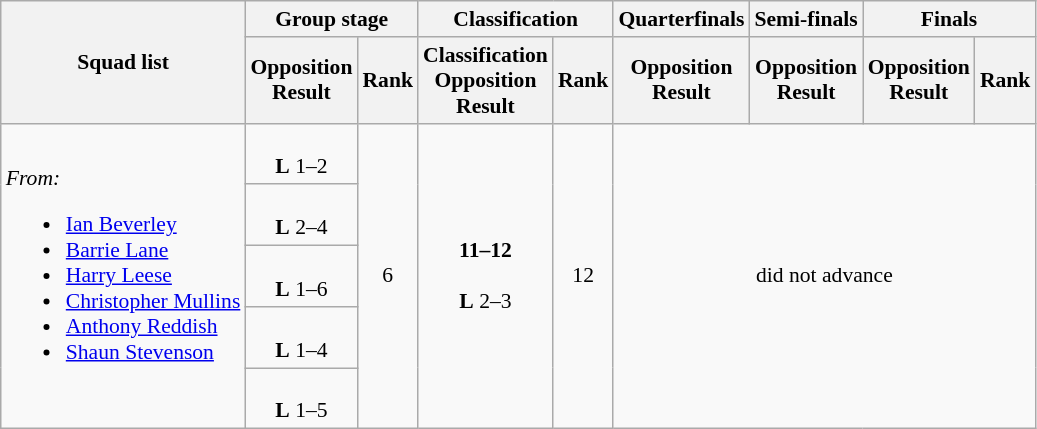<table class=wikitable style="font-size:90%">
<tr>
<th rowspan="2">Squad list</th>
<th colspan="2">Group stage</th>
<th colspan="2">Classification</th>
<th>Quarterfinals</th>
<th>Semi-finals</th>
<th colspan="2">Finals</th>
</tr>
<tr>
<th>Opposition<br>Result</th>
<th>Rank</th>
<th>Classification<br>Opposition<br>Result</th>
<th>Rank</th>
<th>Opposition<br>Result</th>
<th>Opposition<br>Result</th>
<th>Opposition<br>Result</th>
<th>Rank</th>
</tr>
<tr>
<td rowspan="5"><em>From:</em><br><ul><li><a href='#'>Ian Beverley</a></li><li><a href='#'>Barrie Lane</a></li><li><a href='#'>Harry Leese</a></li><li><a href='#'>Christopher Mullins</a></li><li><a href='#'>Anthony Reddish</a></li><li><a href='#'>Shaun Stevenson</a></li></ul></td>
<td align="center"><br><strong>L</strong> 1–2</td>
<td align="center" rowspan="5">6</td>
<td align="center" rowspan="5"><strong>11–12</strong><br><br><strong>L</strong> 2–3</td>
<td align="center" rowspan="5">12</td>
<td align="center" rowspan="5" colspan=4>did not advance</td>
</tr>
<tr>
<td align="center"><br><strong>L</strong> 2–4</td>
</tr>
<tr>
<td align="center"><br><strong>L</strong> 1–6</td>
</tr>
<tr>
<td align="center"><br><strong>L</strong> 1–4</td>
</tr>
<tr>
<td align="center"><br><strong>L</strong> 1–5</td>
</tr>
</table>
